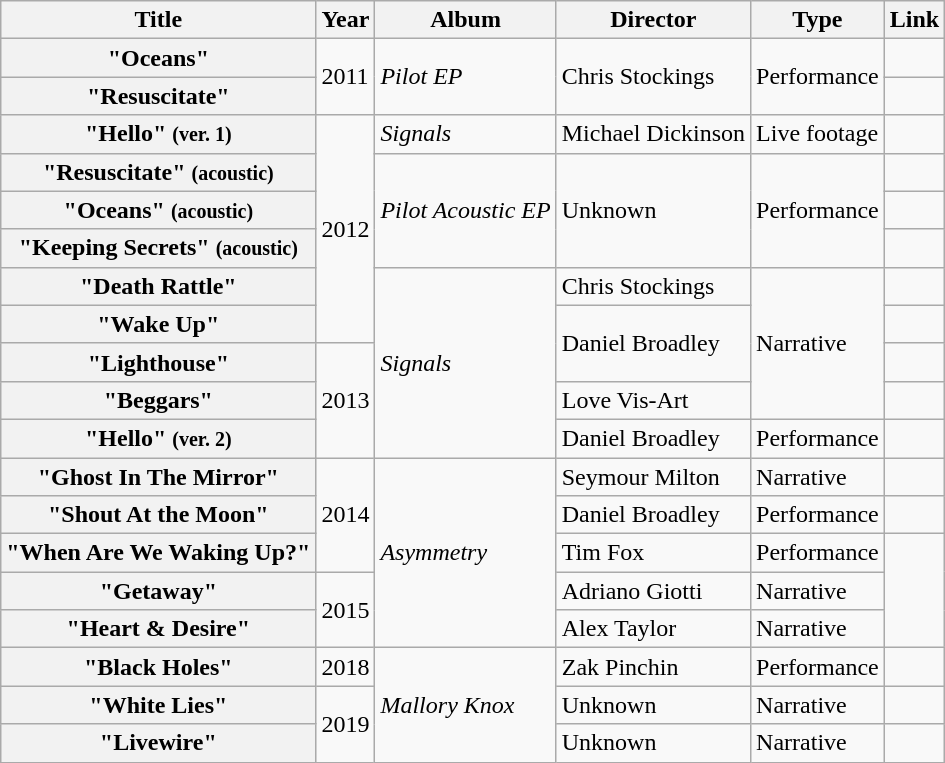<table class="wikitable plainrowheaders">
<tr>
<th>Title</th>
<th>Year</th>
<th>Album</th>
<th>Director</th>
<th>Type</th>
<th>Link</th>
</tr>
<tr>
<th scope="row">"Oceans"</th>
<td rowspan=2>2011</td>
<td rowspan=2><em>Pilot EP</em></td>
<td rowspan=2>Chris Stockings</td>
<td rowspan=2>Performance</td>
<td></td>
</tr>
<tr>
<th scope="row">"Resuscitate"</th>
<td></td>
</tr>
<tr>
<th scope="row">"Hello" <small>(ver. 1)</small></th>
<td rowspan=6>2012</td>
<td><em>Signals</em></td>
<td>Michael Dickinson</td>
<td>Live footage</td>
<td></td>
</tr>
<tr>
<th scope="row">"Resuscitate" <small>(acoustic)</small></th>
<td rowspan=3><em>Pilot Acoustic EP</em></td>
<td rowspan=3>Unknown</td>
<td rowspan=3>Performance</td>
<td></td>
</tr>
<tr>
<th scope="row">"Oceans" <small>(acoustic)</small></th>
<td></td>
</tr>
<tr>
<th scope="row">"Keeping Secrets" <small>(acoustic)</small></th>
<td></td>
</tr>
<tr>
<th scope="row">"Death Rattle"</th>
<td rowspan=5><em>Signals</em></td>
<td>Chris Stockings</td>
<td rowspan=4>Narrative</td>
<td></td>
</tr>
<tr>
<th scope="row">"Wake Up"</th>
<td rowspan=2>Daniel Broadley</td>
<td></td>
</tr>
<tr>
<th scope="row">"Lighthouse"</th>
<td rowspan=3>2013</td>
<td></td>
</tr>
<tr>
<th scope="row">"Beggars"</th>
<td>Love Vis-Art</td>
<td></td>
</tr>
<tr>
<th scope="row">"Hello" <small>(ver. 2)</small></th>
<td>Daniel Broadley</td>
<td>Performance</td>
<td></td>
</tr>
<tr>
<th scope="row">"Ghost In The Mirror"</th>
<td rowspan=3>2014</td>
<td rowspan=5><em>Asymmetry</em></td>
<td>Seymour Milton</td>
<td>Narrative</td>
<td></td>
</tr>
<tr>
<th scope="row">"Shout At the Moon"</th>
<td>Daniel Broadley</td>
<td>Performance</td>
<td></td>
</tr>
<tr>
<th scope="row">"When Are We Waking Up?"</th>
<td>Tim Fox</td>
<td>Performance</td>
</tr>
<tr>
<th scope="row">"Getaway"</th>
<td rowspan=2>2015</td>
<td>Adriano Giotti</td>
<td>Narrative</td>
</tr>
<tr>
<th scope="row">"Heart & Desire"</th>
<td>Alex Taylor</td>
<td>Narrative</td>
</tr>
<tr>
<th scope="row">"Black Holes"</th>
<td>2018</td>
<td rowspan="3"><em>Mallory Knox</em></td>
<td>Zak Pinchin</td>
<td>Performance</td>
<td></td>
</tr>
<tr>
<th scope="row">"White Lies"</th>
<td rowspan="2">2019</td>
<td>Unknown</td>
<td>Narrative</td>
<td></td>
</tr>
<tr>
<th scope="row">"Livewire"</th>
<td>Unknown</td>
<td>Narrative</td>
<td></td>
</tr>
</table>
